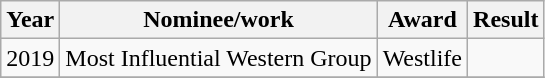<table class="wikitable">
<tr>
<th>Year</th>
<th>Nominee/work</th>
<th>Award</th>
<th>Result</th>
</tr>
<tr>
<td>2019</td>
<td>Most Influential Western Group</td>
<td>Westlife</td>
<td></td>
</tr>
<tr>
</tr>
</table>
